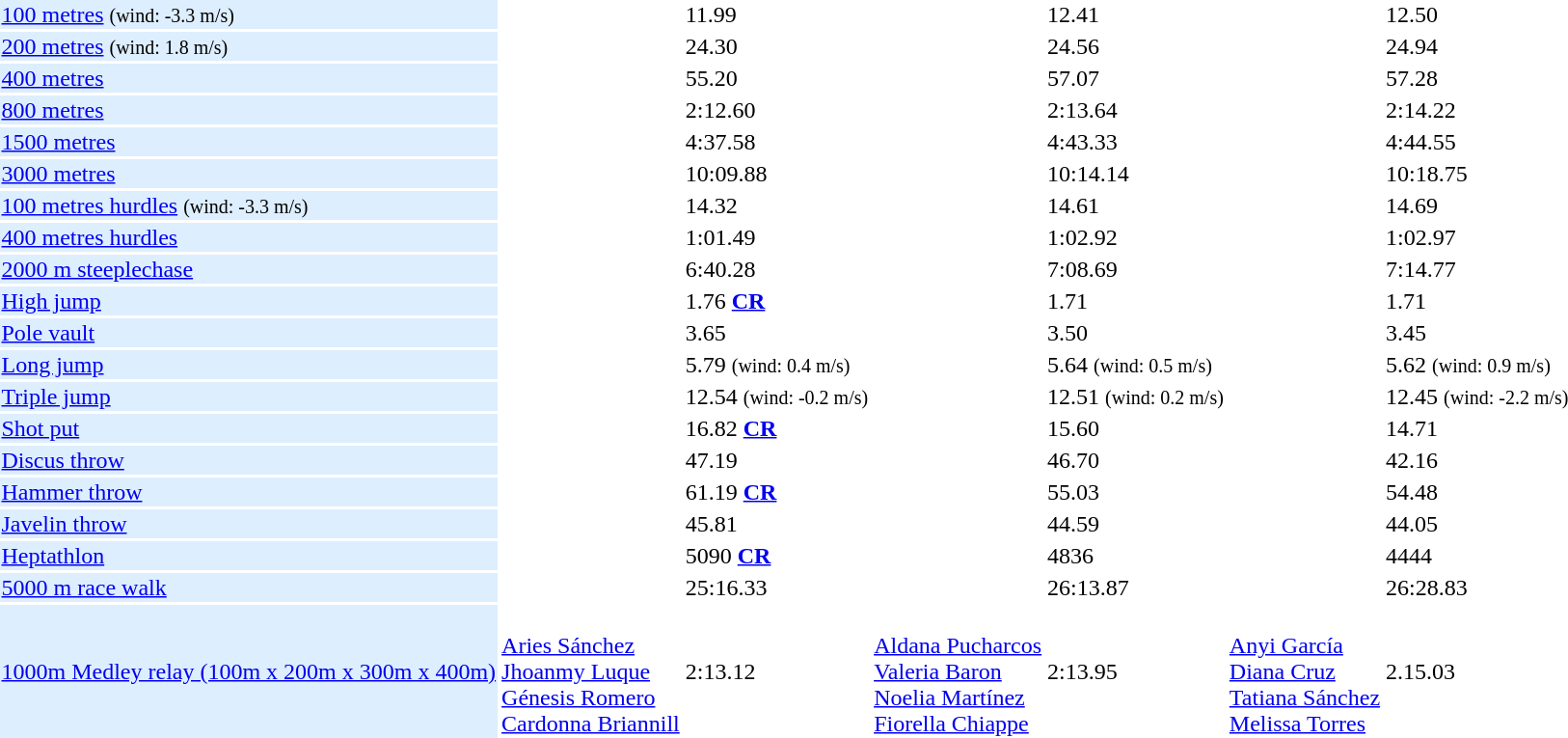<table>
<tr>
<td bgcolor = DDEEFF><a href='#'>100 metres</a> <small>(wind: -3.3 m/s)</small></td>
<td></td>
<td>11.99</td>
<td></td>
<td>12.41</td>
<td></td>
<td>12.50</td>
</tr>
<tr>
<td bgcolor = DDEEFF><a href='#'>200 metres</a> <small>(wind: 1.8 m/s)</small></td>
<td></td>
<td>24.30</td>
<td></td>
<td>24.56</td>
<td></td>
<td>24.94</td>
</tr>
<tr>
<td bgcolor = DDEEFF><a href='#'>400 metres</a></td>
<td></td>
<td>55.20</td>
<td></td>
<td>57.07</td>
<td></td>
<td>57.28</td>
</tr>
<tr>
<td bgcolor = DDEEFF><a href='#'>800 metres</a></td>
<td></td>
<td>2:12.60</td>
<td></td>
<td>2:13.64</td>
<td></td>
<td>2:14.22</td>
</tr>
<tr>
<td bgcolor = DDEEFF><a href='#'>1500 metres</a></td>
<td></td>
<td>4:37.58</td>
<td></td>
<td>4:43.33</td>
<td></td>
<td>4:44.55</td>
</tr>
<tr>
<td bgcolor = DDEEFF><a href='#'>3000 metres</a></td>
<td></td>
<td>10:09.88</td>
<td></td>
<td>10:14.14</td>
<td></td>
<td>10:18.75</td>
</tr>
<tr>
<td bgcolor = DDEEFF><a href='#'>100 metres hurdles</a> <small>(wind: -3.3 m/s)</small></td>
<td></td>
<td>14.32</td>
<td></td>
<td>14.61</td>
<td></td>
<td>14.69</td>
</tr>
<tr>
<td bgcolor = DDEEFF><a href='#'>400 metres hurdles</a></td>
<td></td>
<td>1:01.49</td>
<td></td>
<td>1:02.92</td>
<td></td>
<td>1:02.97</td>
</tr>
<tr>
<td bgcolor = DDEEFF><a href='#'>2000 m steeplechase</a></td>
<td></td>
<td>6:40.28</td>
<td></td>
<td>7:08.69</td>
<td></td>
<td>7:14.77</td>
</tr>
<tr>
<td bgcolor = DDEEFF><a href='#'>High jump</a></td>
<td></td>
<td>1.76 <strong><a href='#'>CR</a></strong></td>
<td></td>
<td>1.71</td>
<td></td>
<td>1.71</td>
</tr>
<tr>
<td bgcolor = DDEEFF><a href='#'>Pole vault</a></td>
<td></td>
<td>3.65</td>
<td></td>
<td>3.50</td>
<td></td>
<td>3.45</td>
</tr>
<tr>
<td bgcolor = DDEEFF><a href='#'>Long jump</a></td>
<td></td>
<td>5.79 <small>(wind: 0.4 m/s)</small></td>
<td></td>
<td>5.64 <small>(wind: 0.5 m/s)</small></td>
<td></td>
<td>5.62 <small>(wind: 0.9 m/s)</small></td>
</tr>
<tr>
<td bgcolor = DDEEFF><a href='#'>Triple jump</a></td>
<td></td>
<td>12.54 <small>(wind: -0.2 m/s)</small></td>
<td></td>
<td>12.51 <small>(wind: 0.2 m/s)</small></td>
<td></td>
<td>12.45 <small>(wind: -2.2 m/s)</small></td>
</tr>
<tr>
<td bgcolor = DDEEFF><a href='#'>Shot put</a></td>
<td></td>
<td>16.82 <strong><a href='#'>CR</a></strong></td>
<td></td>
<td>15.60</td>
<td></td>
<td>14.71</td>
</tr>
<tr>
<td bgcolor = DDEEFF><a href='#'>Discus throw</a></td>
<td></td>
<td>47.19</td>
<td></td>
<td>46.70</td>
<td></td>
<td>42.16</td>
</tr>
<tr>
<td bgcolor = DDEEFF><a href='#'>Hammer throw</a></td>
<td></td>
<td>61.19 <strong><a href='#'>CR</a></strong></td>
<td></td>
<td>55.03</td>
<td></td>
<td>54.48</td>
</tr>
<tr>
<td bgcolor = DDEEFF><a href='#'>Javelin throw</a></td>
<td></td>
<td>45.81</td>
<td></td>
<td>44.59</td>
<td></td>
<td>44.05</td>
</tr>
<tr>
<td bgcolor = DDEEFF><a href='#'>Heptathlon</a></td>
<td></td>
<td>5090 <strong><a href='#'>CR</a></strong></td>
<td></td>
<td>4836</td>
<td></td>
<td>4444</td>
</tr>
<tr>
<td bgcolor = DDEEFF><a href='#'>5000 m race walk</a></td>
<td></td>
<td>25:16.33</td>
<td></td>
<td>26:13.87</td>
<td></td>
<td>26:28.83</td>
</tr>
<tr>
<td bgcolor = DDEEFF><a href='#'>1000m Medley relay (100m x 200m x 300m x 400m)</a></td>
<td> <br><a href='#'>Aries Sánchez</a>  <br><a href='#'>Jhoanmy Luque</a> <br><a href='#'>Génesis Romero</a> <br><a href='#'>Cardonna Briannill</a></td>
<td>2:13.12</td>
<td> <br><a href='#'>Aldana Pucharcos</a>  <br><a href='#'>Valeria Baron</a> <br><a href='#'>Noelia Martínez</a> <br><a href='#'>Fiorella Chiappe</a></td>
<td>2:13.95</td>
<td> <br><a href='#'>Anyi García</a>  <br><a href='#'>Diana Cruz</a> <br><a href='#'>Tatiana Sánchez</a> <br><a href='#'>Melissa Torres</a></td>
<td>2.15.03</td>
</tr>
</table>
